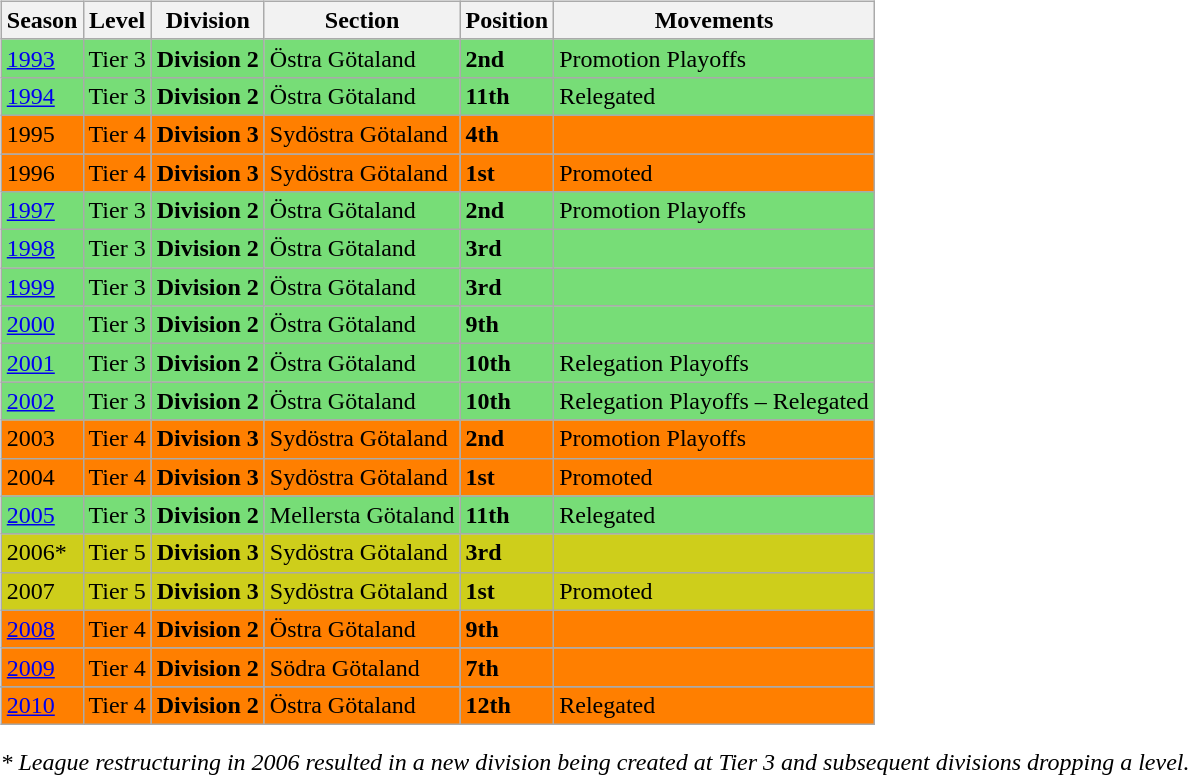<table>
<tr>
<td valign="top" width=0%><br><table class="wikitable">
<tr style="background:#f0f6fa;">
<th><strong>Season</strong></th>
<th><strong>Level</strong></th>
<th><strong>Division</strong></th>
<th><strong>Section</strong></th>
<th><strong>Position</strong></th>
<th><strong>Movements</strong></th>
</tr>
<tr>
<td style="background:#77DD77;"><a href='#'>1993</a></td>
<td style="background:#77DD77;">Tier 3</td>
<td style="background:#77DD77;"><strong>Division 2</strong></td>
<td style="background:#77DD77;">Östra Götaland</td>
<td style="background:#77DD77;"><strong>2nd</strong></td>
<td style="background:#77DD77;">Promotion Playoffs</td>
</tr>
<tr>
<td style="background:#77DD77;"><a href='#'>1994</a></td>
<td style="background:#77DD77;">Tier 3</td>
<td style="background:#77DD77;"><strong>Division 2</strong></td>
<td style="background:#77DD77;">Östra Götaland</td>
<td style="background:#77DD77;"><strong>11th</strong></td>
<td style="background:#77DD77;">Relegated</td>
</tr>
<tr>
<td style="background:#FF7F00;">1995</td>
<td style="background:#FF7F00;">Tier 4</td>
<td style="background:#FF7F00;"><strong>Division 3</strong></td>
<td style="background:#FF7F00;">Sydöstra Götaland</td>
<td style="background:#FF7F00;"><strong>4th</strong></td>
<td style="background:#FF7F00;"></td>
</tr>
<tr>
<td style="background:#FF7F00;">1996</td>
<td style="background:#FF7F00;">Tier 4</td>
<td style="background:#FF7F00;"><strong>Division 3</strong></td>
<td style="background:#FF7F00;">Sydöstra Götaland</td>
<td style="background:#FF7F00;"><strong>1st</strong></td>
<td style="background:#FF7F00;">Promoted</td>
</tr>
<tr>
<td style="background:#77DD77;"><a href='#'>1997</a></td>
<td style="background:#77DD77;">Tier 3</td>
<td style="background:#77DD77;"><strong>Division 2</strong></td>
<td style="background:#77DD77;">Östra Götaland</td>
<td style="background:#77DD77;"><strong>2nd</strong></td>
<td style="background:#77DD77;">Promotion Playoffs</td>
</tr>
<tr>
<td style="background:#77DD77;"><a href='#'>1998</a></td>
<td style="background:#77DD77;">Tier 3</td>
<td style="background:#77DD77;"><strong>Division 2</strong></td>
<td style="background:#77DD77;">Östra Götaland</td>
<td style="background:#77DD77;"><strong>3rd</strong></td>
<td style="background:#77DD77;"></td>
</tr>
<tr>
<td style="background:#77DD77;"><a href='#'>1999</a></td>
<td style="background:#77DD77;">Tier 3</td>
<td style="background:#77DD77;"><strong>Division 2</strong></td>
<td style="background:#77DD77;">Östra Götaland</td>
<td style="background:#77DD77;"><strong>3rd</strong></td>
<td style="background:#77DD77;"></td>
</tr>
<tr>
<td style="background:#77DD77;"><a href='#'>2000</a></td>
<td style="background:#77DD77;">Tier 3</td>
<td style="background:#77DD77;"><strong>Division 2</strong></td>
<td style="background:#77DD77;">Östra Götaland</td>
<td style="background:#77DD77;"><strong>9th</strong></td>
<td style="background:#77DD77;"></td>
</tr>
<tr>
<td style="background:#77DD77;"><a href='#'>2001</a></td>
<td style="background:#77DD77;">Tier 3</td>
<td style="background:#77DD77;"><strong>Division 2</strong></td>
<td style="background:#77DD77;">Östra Götaland</td>
<td style="background:#77DD77;"><strong>10th</strong></td>
<td style="background:#77DD77;">Relegation Playoffs</td>
</tr>
<tr>
<td style="background:#77DD77;"><a href='#'>2002</a></td>
<td style="background:#77DD77;">Tier 3</td>
<td style="background:#77DD77;"><strong>Division 2</strong></td>
<td style="background:#77DD77;">Östra Götaland</td>
<td style="background:#77DD77;"><strong>10th</strong></td>
<td style="background:#77DD77;">Relegation Playoffs – Relegated</td>
</tr>
<tr>
<td style="background:#FF7F00;">2003</td>
<td style="background:#FF7F00;">Tier 4</td>
<td style="background:#FF7F00;"><strong>Division 3</strong></td>
<td style="background:#FF7F00;">Sydöstra Götaland</td>
<td style="background:#FF7F00;"><strong>2nd</strong></td>
<td style="background:#FF7F00;">Promotion Playoffs</td>
</tr>
<tr>
<td style="background:#FF7F00;">2004</td>
<td style="background:#FF7F00;">Tier 4</td>
<td style="background:#FF7F00;"><strong>Division 3</strong></td>
<td style="background:#FF7F00;">Sydöstra Götaland</td>
<td style="background:#FF7F00;"><strong>1st</strong></td>
<td style="background:#FF7F00;">Promoted</td>
</tr>
<tr>
<td style="background:#77DD77;"><a href='#'>2005</a></td>
<td style="background:#77DD77;">Tier 3</td>
<td style="background:#77DD77;"><strong>Division 2</strong></td>
<td style="background:#77DD77;">Mellersta Götaland</td>
<td style="background:#77DD77;"><strong>11th</strong></td>
<td style="background:#77DD77;">Relegated</td>
</tr>
<tr>
<td style="background:#CECE1B;">2006*</td>
<td style="background:#CECE1B;">Tier 5</td>
<td style="background:#CECE1B;"><strong>Division 3</strong></td>
<td style="background:#CECE1B;">Sydöstra Götaland</td>
<td style="background:#CECE1B;"><strong>3rd</strong></td>
<td style="background:#CECE1B;"></td>
</tr>
<tr>
<td style="background:#CECE1B;">2007</td>
<td style="background:#CECE1B;">Tier 5</td>
<td style="background:#CECE1B;"><strong>Division 3</strong></td>
<td style="background:#CECE1B;">Sydöstra Götaland</td>
<td style="background:#CECE1B;"><strong>1st</strong></td>
<td style="background:#CECE1B;">Promoted</td>
</tr>
<tr>
<td style="background:#FF7F00;"><a href='#'>2008</a></td>
<td style="background:#FF7F00;">Tier 4</td>
<td style="background:#FF7F00;"><strong>Division 2</strong></td>
<td style="background:#FF7F00;">Östra Götaland</td>
<td style="background:#FF7F00;"><strong>9th</strong></td>
<td style="background:#FF7F00;"></td>
</tr>
<tr>
<td style="background:#FF7F00;"><a href='#'>2009</a></td>
<td style="background:#FF7F00;">Tier 4</td>
<td style="background:#FF7F00;"><strong>Division 2</strong></td>
<td style="background:#FF7F00;">Södra Götaland</td>
<td style="background:#FF7F00;"><strong>7th</strong></td>
<td style="background:#FF7F00;"></td>
</tr>
<tr>
</tr>
<tr>
<td style="background:#FF7F00;"><a href='#'>2010</a></td>
<td style="background:#FF7F00;">Tier 4</td>
<td style="background:#FF7F00;"><strong>Division 2</strong></td>
<td style="background:#FF7F00;">Östra Götaland</td>
<td style="background:#FF7F00;"><strong>12th</strong></td>
<td style="background:#FF7F00;">Relegated</td>
</tr>
</table>
<em>* League restructuring in 2006 resulted in a new division being created at Tier 3 and subsequent divisions dropping a level.</em> 

</td>
</tr>
</table>
